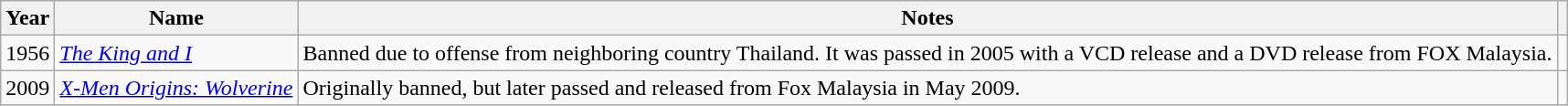<table class="wikitable sortable">
<tr>
<th>Year</th>
<th>Name</th>
<th>Notes</th>
<th class="unsortable"></th>
</tr>
<tr>
<td>1956</td>
<td><em><a href='#'>The King and I</a></em></td>
<td>Banned due to offense from neighboring country Thailand. It was passed in 2005 with a VCD release and a DVD release from FOX Malaysia.</td>
<td></td>
</tr>
<tr>
<td>2009</td>
<td><em><a href='#'>X-Men Origins: Wolverine</a></em></td>
<td>Originally banned, but later passed and released from Fox Malaysia in May 2009.</td>
<td></td>
</tr>
</table>
